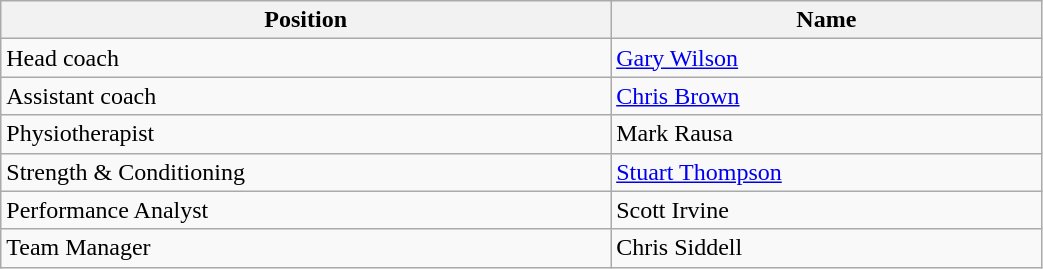<table class="wikitable" style="width:55%;">
<tr>
<th>Position</th>
<th>Name</th>
</tr>
<tr>
<td>Head coach</td>
<td> <a href='#'>Gary Wilson</a></td>
</tr>
<tr>
<td>Assistant coach</td>
<td> <a href='#'>Chris Brown</a></td>
</tr>
<tr>
<td>Physiotherapist</td>
<td> Mark Rausa</td>
</tr>
<tr>
<td>Strength & Conditioning</td>
<td> <a href='#'>Stuart Thompson</a></td>
</tr>
<tr>
<td>Performance Analyst</td>
<td> Scott Irvine</td>
</tr>
<tr>
<td>Team Manager</td>
<td> Chris Siddell</td>
</tr>
</table>
